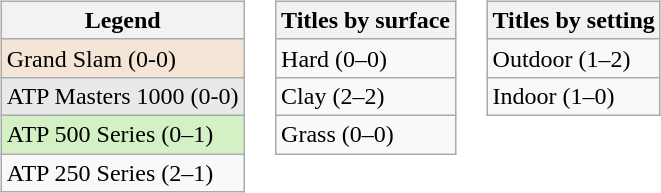<table>
<tr valign="top">
<td><br><table class="wikitable">
<tr>
<th>Legend</th>
</tr>
<tr style=background:#f3e6d7>
<td>Grand Slam (0-0)</td>
</tr>
<tr style="background:#e9e9e9">
<td>ATP Masters 1000 (0-0)</td>
</tr>
<tr style="background:#d4f1c5">
<td>ATP 500 Series (0–1)</td>
</tr>
<tr>
<td>ATP 250 Series (2–1)</td>
</tr>
</table>
</td>
<td><br><table class="wikitable">
<tr>
<th>Titles by surface</th>
</tr>
<tr>
<td>Hard (0–0)</td>
</tr>
<tr>
<td>Clay (2–2)</td>
</tr>
<tr>
<td>Grass (0–0)</td>
</tr>
</table>
</td>
<td><br><table class="wikitable">
<tr>
<th>Titles by setting</th>
</tr>
<tr>
<td>Outdoor (1–2)</td>
</tr>
<tr>
<td>Indoor (1–0)</td>
</tr>
</table>
</td>
</tr>
</table>
